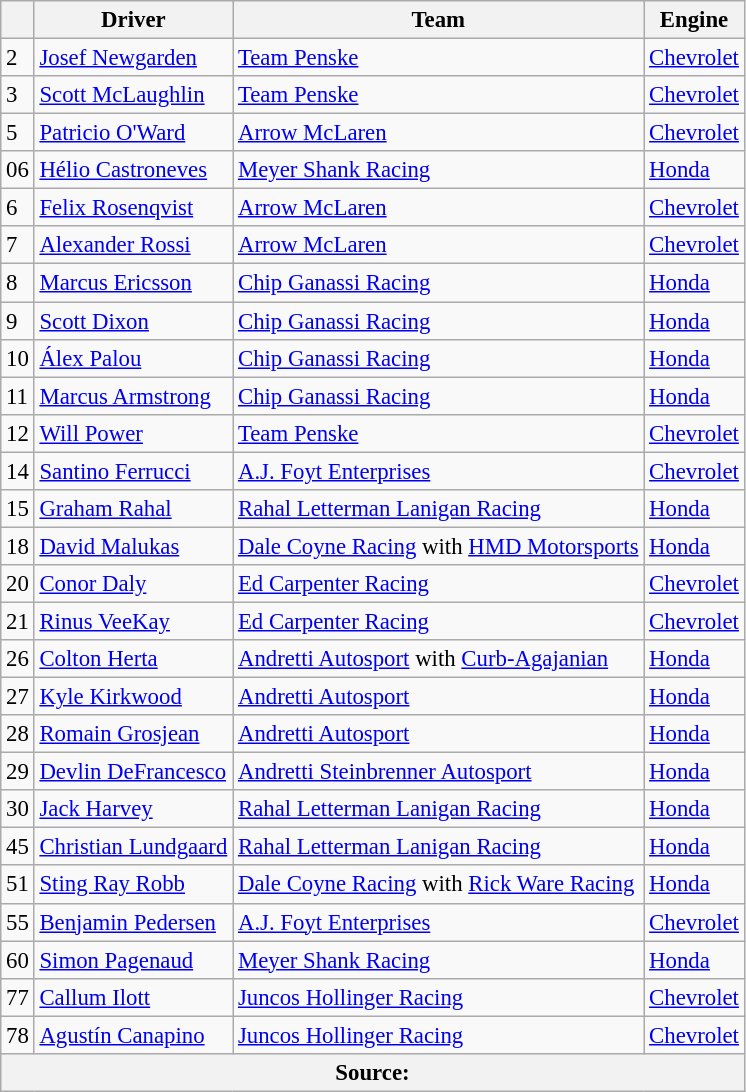<table class="wikitable" style="font-size: 95%;">
<tr>
<th align=center></th>
<th>Driver</th>
<th>Team</th>
<th>Engine</th>
</tr>
<tr>
<td>2</td>
<td> <a href='#'>Josef Newgarden</a> <strong></strong></td>
<td><a href='#'>Team Penske</a></td>
<td><a href='#'>Chevrolet</a></td>
</tr>
<tr>
<td>3</td>
<td> <a href='#'>Scott McLaughlin</a></td>
<td><a href='#'>Team Penske</a></td>
<td><a href='#'>Chevrolet</a></td>
</tr>
<tr>
<td>5</td>
<td> <a href='#'>Patricio O'Ward</a></td>
<td><a href='#'>Arrow McLaren</a></td>
<td><a href='#'>Chevrolet</a></td>
</tr>
<tr>
<td>06</td>
<td> <a href='#'>Hélio Castroneves</a></td>
<td><a href='#'>Meyer Shank Racing</a></td>
<td><a href='#'>Honda</a></td>
</tr>
<tr>
<td>6</td>
<td> <a href='#'>Felix Rosenqvist</a></td>
<td><a href='#'>Arrow McLaren</a></td>
<td><a href='#'>Chevrolet</a></td>
</tr>
<tr>
<td>7</td>
<td> <a href='#'>Alexander Rossi</a> <strong></strong></td>
<td><a href='#'>Arrow McLaren</a></td>
<td><a href='#'>Chevrolet</a></td>
</tr>
<tr>
<td>8</td>
<td> <a href='#'>Marcus Ericsson</a></td>
<td><a href='#'>Chip Ganassi Racing</a></td>
<td><a href='#'>Honda</a></td>
</tr>
<tr>
<td>9</td>
<td> <a href='#'>Scott Dixon</a> <strong></strong></td>
<td><a href='#'>Chip Ganassi Racing</a></td>
<td><a href='#'>Honda</a></td>
</tr>
<tr>
<td>10</td>
<td> <a href='#'>Álex Palou</a></td>
<td><a href='#'>Chip Ganassi Racing</a></td>
<td><a href='#'>Honda</a></td>
</tr>
<tr>
<td>11</td>
<td> <a href='#'>Marcus Armstrong</a> <strong></strong></td>
<td><a href='#'>Chip Ganassi Racing</a></td>
<td><a href='#'>Honda</a></td>
</tr>
<tr>
<td>12</td>
<td> <a href='#'>Will Power</a> <strong></strong></td>
<td><a href='#'>Team Penske</a></td>
<td><a href='#'>Chevrolet</a></td>
</tr>
<tr>
<td>14</td>
<td> <a href='#'>Santino Ferrucci</a></td>
<td><a href='#'>A.J. Foyt Enterprises</a></td>
<td><a href='#'>Chevrolet</a></td>
</tr>
<tr>
<td>15</td>
<td> <a href='#'>Graham Rahal</a></td>
<td><a href='#'>Rahal Letterman Lanigan Racing</a></td>
<td><a href='#'>Honda</a></td>
</tr>
<tr>
<td>18</td>
<td> <a href='#'>David Malukas</a></td>
<td><a href='#'>Dale Coyne Racing</a> with <a href='#'>HMD Motorsports</a></td>
<td><a href='#'>Honda</a></td>
</tr>
<tr>
<td>20</td>
<td> <a href='#'>Conor Daly</a></td>
<td><a href='#'>Ed Carpenter Racing</a></td>
<td><a href='#'>Chevrolet</a></td>
</tr>
<tr>
<td>21</td>
<td> <a href='#'>Rinus VeeKay</a> <strong></strong></td>
<td><a href='#'>Ed Carpenter Racing</a></td>
<td><a href='#'>Chevrolet</a></td>
</tr>
<tr>
<td>26</td>
<td> <a href='#'>Colton Herta</a> <strong></strong></td>
<td><a href='#'>Andretti Autosport</a> with <a href='#'>Curb-Agajanian</a></td>
<td><a href='#'>Honda</a></td>
</tr>
<tr>
<td>27</td>
<td> <a href='#'>Kyle Kirkwood</a></td>
<td><a href='#'>Andretti Autosport</a></td>
<td><a href='#'>Honda</a></td>
</tr>
<tr>
<td>28</td>
<td> <a href='#'>Romain Grosjean</a></td>
<td><a href='#'>Andretti Autosport</a></td>
<td><a href='#'>Honda</a></td>
</tr>
<tr>
<td>29</td>
<td> <a href='#'>Devlin DeFrancesco</a></td>
<td><a href='#'>Andretti Steinbrenner Autosport</a></td>
<td><a href='#'>Honda</a></td>
</tr>
<tr>
<td>30</td>
<td> <a href='#'>Jack Harvey</a></td>
<td><a href='#'>Rahal Letterman Lanigan Racing</a></td>
<td><a href='#'>Honda</a></td>
</tr>
<tr>
<td>45</td>
<td> <a href='#'>Christian Lundgaard</a></td>
<td><a href='#'>Rahal Letterman Lanigan Racing</a></td>
<td><a href='#'>Honda</a></td>
</tr>
<tr>
<td>51</td>
<td> <a href='#'>Sting Ray Robb</a> <strong></strong></td>
<td><a href='#'>Dale Coyne Racing</a> with <a href='#'>Rick Ware Racing</a></td>
<td><a href='#'>Honda</a></td>
</tr>
<tr>
<td>55</td>
<td> <a href='#'>Benjamin Pedersen</a> <strong></strong></td>
<td><a href='#'>A.J. Foyt Enterprises</a></td>
<td><a href='#'>Chevrolet</a></td>
</tr>
<tr>
<td>60</td>
<td> <a href='#'>Simon Pagenaud</a> <strong></strong></td>
<td><a href='#'>Meyer Shank Racing</a></td>
<td><a href='#'>Honda</a></td>
</tr>
<tr>
<td>77</td>
<td> <a href='#'>Callum Ilott</a></td>
<td><a href='#'>Juncos Hollinger Racing</a></td>
<td><a href='#'>Chevrolet</a></td>
</tr>
<tr>
<td>78</td>
<td> <a href='#'>Agustín Canapino</a> <strong></strong></td>
<td><a href='#'>Juncos Hollinger Racing</a></td>
<td><a href='#'>Chevrolet</a></td>
</tr>
<tr>
<th colspan=4>Source:</th>
</tr>
</table>
